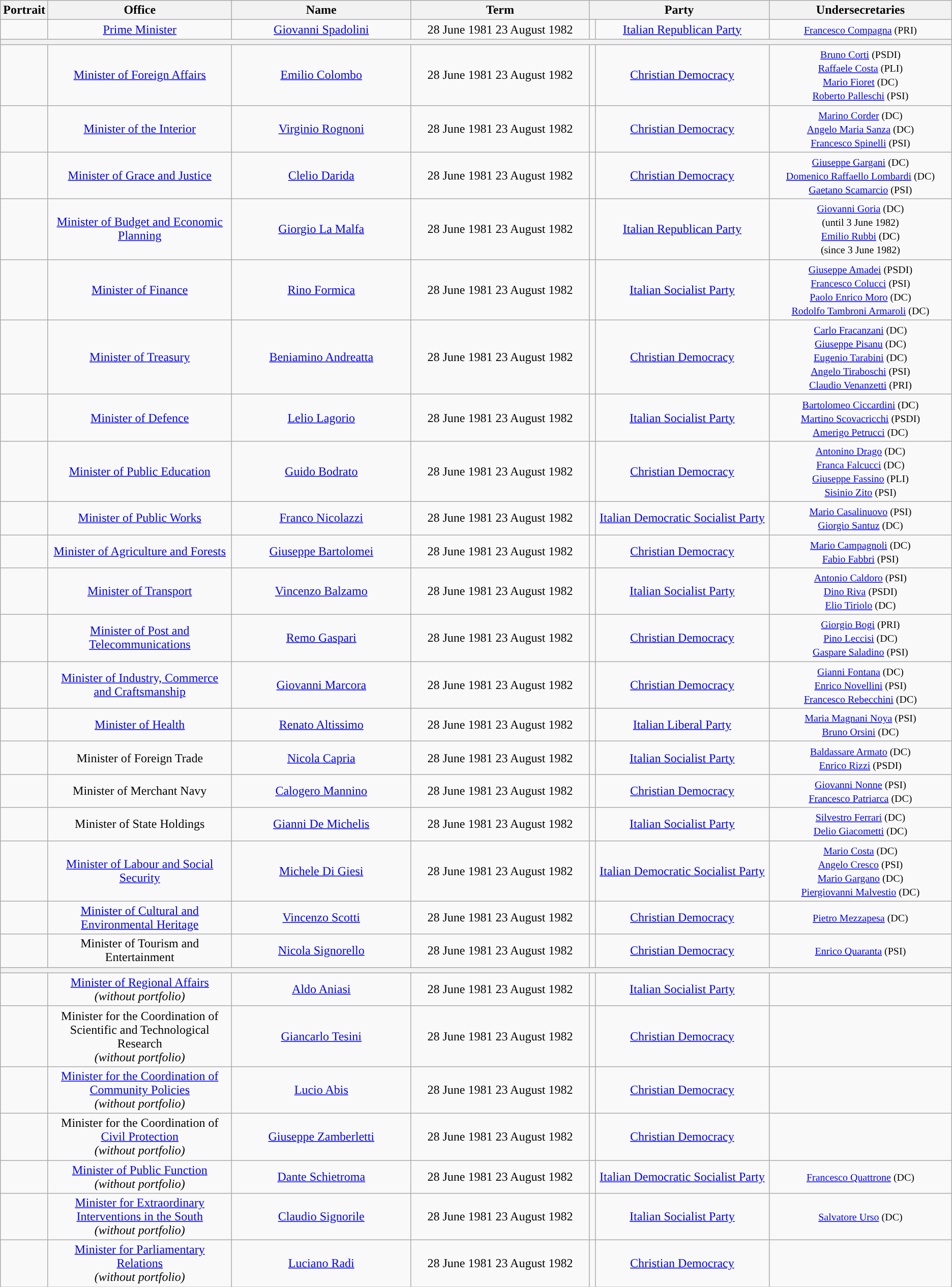<table class="wikitable" style="text-align:center">
<tr>
<th>Portrait</th>
<th width=20%>Office</th>
<th width=20%>Name</th>
<th width=20%>Term</th>
<th width=20% colspan=2>Party</th>
<th width=20%>Undersecretaries</th>
</tr>
<tr>
<td></td>
<td><a href='#'>Prime Minister</a></td>
<td><a href='#'>Giovanni Spadolini</a></td>
<td>28 June 1981  23 August 1982</td>
<td style="color:inherit;background:"></td>
<td><a href='#'>Italian Republican Party</a></td>
<td><small><a href='#'>Francesco Compagna</a> (PRI)</small></td>
</tr>
<tr>
<th colspan="7"></th>
</tr>
<tr>
<td></td>
<td><a href='#'>Minister of Foreign Affairs</a></td>
<td><a href='#'>Emilio Colombo</a></td>
<td>28 June 1981  23 August 1982</td>
<td style="background:"></td>
<td><a href='#'>Christian Democracy</a></td>
<td><small><a href='#'>Bruno Corti</a> (PSDI) <br> <a href='#'>Raffaele Costa</a> (PLI) <br> <a href='#'>Mario Fioret</a> (DC) <br> <a href='#'>Roberto Palleschi</a> (PSI)</small></td>
</tr>
<tr>
<td></td>
<td><a href='#'>Minister of the Interior</a></td>
<td><a href='#'>Virginio Rognoni</a></td>
<td>28 June 1981  23 August 1982</td>
<td style="background:"></td>
<td><a href='#'>Christian Democracy</a></td>
<td><small><a href='#'>Marino Corder</a> (DC) <br> <a href='#'>Angelo Maria Sanza</a> (DC) <br> <a href='#'>Francesco Spinelli</a> (PSI)</small></td>
</tr>
<tr>
<td></td>
<td><a href='#'>Minister of Grace and Justice</a></td>
<td><a href='#'>Clelio Darida</a></td>
<td>28 June 1981  23 August 1982</td>
<td style="background:"></td>
<td><a href='#'>Christian Democracy</a></td>
<td><small><a href='#'>Giuseppe Gargani</a> (DC) <br> <a href='#'>Domenico Raffaello Lombardi</a> (DC) <br> <a href='#'>Gaetano Scamarcio</a> (PSI)</small></td>
</tr>
<tr>
<td></td>
<td><a href='#'>Minister of Budget and Economic Planning</a></td>
<td><a href='#'>Giorgio La Malfa</a></td>
<td>28 June 1981  23 August 1982</td>
<td style="background:"></td>
<td><a href='#'>Italian Republican Party</a></td>
<td><small><a href='#'>Giovanni Goria</a> (DC)<br>(until 3 June 1982)<br> <a href='#'>Emilio Rubbi</a> (DC)<br>(since 3 June 1982)</small></td>
</tr>
<tr>
<td></td>
<td><a href='#'>Minister of Finance</a></td>
<td><a href='#'>Rino Formica</a></td>
<td>28 June 1981  23 August 1982</td>
<td style="background:"></td>
<td><a href='#'>Italian Socialist Party</a></td>
<td><small><a href='#'>Giuseppe Amadei</a> (PSDI) <br> <a href='#'>Francesco Colucci</a> (PSI) <br> <a href='#'>Paolo Enrico Moro</a> (DC) <br> <a href='#'>Rodolfo Tambroni Armaroli</a> (DC)</small></td>
</tr>
<tr>
<td></td>
<td><a href='#'>Minister of Treasury</a></td>
<td><a href='#'>Beniamino Andreatta</a></td>
<td>28 June 1981  23 August 1982</td>
<td style="background:"></td>
<td><a href='#'>Christian Democracy</a></td>
<td><small><a href='#'>Carlo Fracanzani</a> (DC) <br> <a href='#'>Giuseppe Pisanu</a> (DC) <br> <a href='#'>Eugenio Tarabini</a> (DC) <br> <a href='#'>Angelo Tiraboschi</a> (PSI) <br> <a href='#'>Claudio Venanzetti</a> (PRI)</small></td>
</tr>
<tr>
<td></td>
<td><a href='#'>Minister of Defence</a></td>
<td><a href='#'>Lelio Lagorio</a></td>
<td>28 June 1981  23 August 1982</td>
<td style="background:"></td>
<td><a href='#'>Italian Socialist Party</a></td>
<td><small><a href='#'>Bartolomeo Ciccardini</a> (DC) <br> <a href='#'>Martino Scovacricchi</a> (PSDI) <br> <a href='#'>Amerigo Petrucci</a> (DC)</small></td>
</tr>
<tr>
<td></td>
<td><a href='#'>Minister of Public Education</a></td>
<td><a href='#'>Guido Bodrato</a></td>
<td>28 June 1981  23 August 1982</td>
<td style="background:"></td>
<td><a href='#'>Christian Democracy</a></td>
<td><small><a href='#'>Antonino Drago</a> (DC) <br> <a href='#'>Franca Falcucci</a> (DC) <br> <a href='#'>Giuseppe Fassino</a> (PLI) <br> <a href='#'>Sisinio Zito</a> (PSI)</small></td>
</tr>
<tr>
<td></td>
<td><a href='#'>Minister of Public Works</a></td>
<td><a href='#'>Franco Nicolazzi</a></td>
<td>28 June 1981  23 August 1982</td>
<td style="background:"></td>
<td><a href='#'>Italian Democratic Socialist Party</a></td>
<td><small><a href='#'>Mario Casalinuovo</a> (PSI) <br> <a href='#'>Giorgio Santuz</a> (DC)</small></td>
</tr>
<tr>
<td></td>
<td><a href='#'>Minister of Agriculture and Forests</a></td>
<td><a href='#'>Giuseppe Bartolomei</a></td>
<td>28 June 1981  23 August 1982</td>
<td style="background:"></td>
<td><a href='#'>Christian Democracy</a></td>
<td><small><a href='#'>Mario Campagnoli</a> (DC) <br> <a href='#'>Fabio Fabbri</a> (PSI)</small></td>
</tr>
<tr>
<td></td>
<td><a href='#'>Minister of Transport</a></td>
<td><a href='#'>Vincenzo Balzamo</a></td>
<td>28 June 1981  23 August 1982</td>
<td style="background:"></td>
<td><a href='#'>Italian Socialist Party</a></td>
<td><small><a href='#'>Antonio Caldoro</a> (PSI) <br> <a href='#'>Dino Riva</a> (PSDI) <br> <a href='#'>Elio Tiriolo</a> (DC)</small></td>
</tr>
<tr>
<td></td>
<td><a href='#'>Minister of Post and Telecommunications</a></td>
<td><a href='#'>Remo Gaspari</a></td>
<td>28 June 1981  23 August 1982</td>
<td style="background:"></td>
<td><a href='#'>Christian Democracy</a></td>
<td><small><a href='#'>Giorgio Bogi</a> (PRI) <br> <a href='#'>Pino Leccisi</a> (DC) <br> <a href='#'>Gaspare Saladino</a> (PSI)</small></td>
</tr>
<tr>
<td></td>
<td><a href='#'>Minister of Industry, Commerce and Craftsmanship</a></td>
<td><a href='#'>Giovanni Marcora</a></td>
<td>28 June 1981  23 August 1982</td>
<td style="background:"></td>
<td><a href='#'>Christian Democracy</a></td>
<td><small><a href='#'>Gianni Fontana</a> (DC) <br> <a href='#'>Enrico Novellini</a> (PSI) <br> <a href='#'>Francesco Rebecchini</a> (DC)</small></td>
</tr>
<tr>
<td></td>
<td><a href='#'>Minister of Health</a></td>
<td><a href='#'>Renato Altissimo</a></td>
<td>28 June 1981  23 August 1982</td>
<td style="background:"></td>
<td><a href='#'>Italian Liberal Party</a></td>
<td><small><a href='#'>Maria Magnani Noya</a> (PSI) <br> <a href='#'>Bruno Orsini</a> (DC)</small></td>
</tr>
<tr>
<td></td>
<td>Minister of Foreign Trade</td>
<td><a href='#'>Nicola Capria</a></td>
<td>28 June 1981  23 August 1982</td>
<td style="background:"></td>
<td><a href='#'>Italian Socialist Party</a></td>
<td><small><a href='#'>Baldassare Armato</a> (DC) <br> <a href='#'>Enrico Rizzi</a> (PSDI)</small></td>
</tr>
<tr>
<td></td>
<td>Minister of Merchant Navy</td>
<td><a href='#'>Calogero Mannino</a></td>
<td>28 June 1981  23 August 1982</td>
<td style="background:"></td>
<td><a href='#'>Christian Democracy</a></td>
<td><small><a href='#'>Giovanni Nonne</a> (PSI) <br> <a href='#'>Francesco Patriarca</a> (DC)</small></td>
</tr>
<tr>
<td></td>
<td>Minister of State Holdings</td>
<td><a href='#'>Gianni De Michelis</a></td>
<td>28 June 1981  23 August 1982</td>
<td style="background:"></td>
<td><a href='#'>Italian Socialist Party</a></td>
<td><small><a href='#'>Silvestro Ferrari</a> (DC) <br> <a href='#'>Delio Giacometti</a> (DC)</small></td>
</tr>
<tr>
<td></td>
<td><a href='#'>Minister of Labour and Social Security</a></td>
<td><a href='#'>Michele Di Giesi</a></td>
<td>28 June 1981  23 August 1982</td>
<td style="background:"></td>
<td><a href='#'>Italian Democratic Socialist Party</a></td>
<td><small><a href='#'>Mario Costa</a> (DC) <br> <a href='#'>Angelo Cresco</a> (PSI) <br> <a href='#'>Mario Gargano</a> (DC) <br> <a href='#'>Piergiovanni Malvestio</a> (DC)</small></td>
</tr>
<tr>
<td></td>
<td><a href='#'>Minister of Cultural and Environmental Heritage</a></td>
<td><a href='#'>Vincenzo Scotti</a></td>
<td>28 June 1981  23 August 1982</td>
<td style="background:"></td>
<td><a href='#'>Christian Democracy</a></td>
<td><small><a href='#'>Pietro Mezzapesa</a> (DC)</small></td>
</tr>
<tr>
<td></td>
<td>Minister of Tourism and Entertainment</td>
<td><a href='#'>Nicola Signorello</a></td>
<td>28 June 1981  23 August 1982</td>
<td style="background:"></td>
<td><a href='#'>Christian Democracy</a></td>
<td><small><a href='#'>Enrico Quaranta</a> (PSI)</small></td>
</tr>
<tr>
<th colspan="7"></th>
</tr>
<tr>
<td></td>
<td><a href='#'>Minister of Regional Affairs</a> <br> <em>(without portfolio)</em></td>
<td><a href='#'>Aldo Aniasi</a></td>
<td>28 June 1981  23 August 1982</td>
<td style="background:"></td>
<td><a href='#'>Italian Socialist Party</a></td>
<td></td>
</tr>
<tr>
<td></td>
<td>Minister for the Coordination of Scientific and Technological Research <br> <em>(without portfolio)</em></td>
<td><a href='#'>Giancarlo Tesini</a></td>
<td>28 June 1981  23 August 1982</td>
<td style="background:"></td>
<td><a href='#'>Christian Democracy</a></td>
<td></td>
</tr>
<tr>
<td></td>
<td><a href='#'>Minister for the Coordination of Community Policies</a> <br> <em>(without portfolio)</em></td>
<td><a href='#'>Lucio Abis</a></td>
<td>28 June 1981  23 August 1982</td>
<td style="background:"></td>
<td><a href='#'>Christian Democracy</a></td>
<td></td>
</tr>
<tr>
<td></td>
<td>Minister for the Coordination of <a href='#'>Civil Protection</a> <br> <em>(without portfolio)</em></td>
<td><a href='#'>Giuseppe Zamberletti</a></td>
<td>28 June 1981  23 August 1982</td>
<td style="background:"></td>
<td><a href='#'>Christian Democracy</a></td>
<td></td>
</tr>
<tr>
<td></td>
<td><a href='#'>Minister of Public Function</a> <br> <em>(without portfolio)</em></td>
<td><a href='#'>Dante Schietroma</a></td>
<td>28 June 1981  23 August 1982</td>
<td style="background:"></td>
<td><a href='#'>Italian Democratic Socialist Party</a></td>
<td><small><a href='#'>Francesco Quattrone</a> (DC)</small></td>
</tr>
<tr>
<td></td>
<td><a href='#'>Minister for Extraordinary Interventions in the South</a> <br> <em>(without portfolio)</em></td>
<td><a href='#'>Claudio Signorile</a></td>
<td>28 June 1981  23 August 1982</td>
<td style="background:"></td>
<td><a href='#'>Italian Socialist Party</a></td>
<td><small><a href='#'>Salvatore Urso</a> (DC)</small></td>
</tr>
<tr>
<td></td>
<td><a href='#'>Minister for Parliamentary Relations</a> <br> <em>(without portfolio)</em></td>
<td><a href='#'>Luciano Radi</a></td>
<td>28 June 1981  23 August 1982</td>
<td style="background:"></td>
<td><a href='#'>Christian Democracy</a></td>
<td></td>
</tr>
</table>
